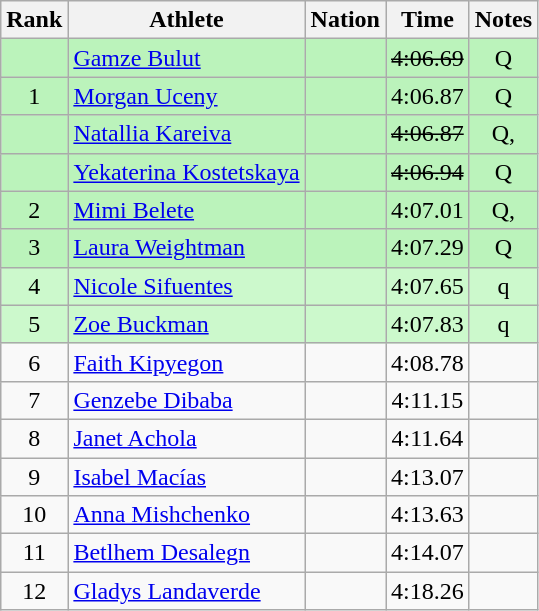<table class="wikitable sortable" style="text-align:center">
<tr>
<th>Rank</th>
<th>Athlete</th>
<th>Nation</th>
<th>Time</th>
<th>Notes</th>
</tr>
<tr bgcolor=bbf3bb>
<td></td>
<td align=left><a href='#'>Gamze Bulut</a></td>
<td align=left></td>
<td><s>4:06.69 </s></td>
<td>Q</td>
</tr>
<tr bgcolor=bbf3bb>
<td>1</td>
<td align=left><a href='#'>Morgan Uceny</a></td>
<td align=left></td>
<td>4:06.87</td>
<td>Q</td>
</tr>
<tr bgcolor=bbf3bb>
<td></td>
<td align=left><a href='#'>Natallia Kareiva</a></td>
<td align=left></td>
<td><s>4:06.87 </s></td>
<td>Q, </td>
</tr>
<tr bgcolor=bbf3bb>
<td></td>
<td align=left><a href='#'>Yekaterina Kostetskaya</a></td>
<td align=left></td>
<td><s>4:06.94 </s></td>
<td>Q</td>
</tr>
<tr bgcolor=bbf3bb>
<td>2</td>
<td align=left><a href='#'>Mimi Belete</a></td>
<td align=left></td>
<td>4:07.01</td>
<td>Q, </td>
</tr>
<tr bgcolor=bbf3bb>
<td>3</td>
<td align=left><a href='#'>Laura Weightman</a></td>
<td align=left></td>
<td>4:07.29</td>
<td>Q</td>
</tr>
<tr bgcolor=ccf9cc>
<td>4</td>
<td align=left><a href='#'>Nicole Sifuentes</a></td>
<td align=left></td>
<td>4:07.65</td>
<td>q</td>
</tr>
<tr bgcolor=ccf9cc>
<td>5</td>
<td align=left><a href='#'>Zoe Buckman</a></td>
<td align=left></td>
<td>4:07.83</td>
<td>q</td>
</tr>
<tr>
<td>6</td>
<td align=left><a href='#'>Faith Kipyegon</a></td>
<td align=left></td>
<td>4:08.78</td>
<td></td>
</tr>
<tr>
<td>7</td>
<td align=left><a href='#'>Genzebe Dibaba</a></td>
<td align=left></td>
<td>4:11.15</td>
<td></td>
</tr>
<tr>
<td>8</td>
<td align=left><a href='#'>Janet Achola</a></td>
<td align=left></td>
<td>4:11.64</td>
<td></td>
</tr>
<tr>
<td>9</td>
<td align=left><a href='#'>Isabel Macías</a></td>
<td align=left></td>
<td>4:13.07</td>
<td></td>
</tr>
<tr>
<td>10</td>
<td align=left><a href='#'>Anna Mishchenko</a></td>
<td align=left></td>
<td>4:13.63</td>
<td></td>
</tr>
<tr>
<td>11</td>
<td align=left><a href='#'>Betlhem Desalegn</a></td>
<td align=left></td>
<td>4:14.07</td>
<td></td>
</tr>
<tr>
<td>12</td>
<td align=left><a href='#'>Gladys Landaverde</a></td>
<td align=left></td>
<td>4:18.26</td>
<td></td>
</tr>
</table>
